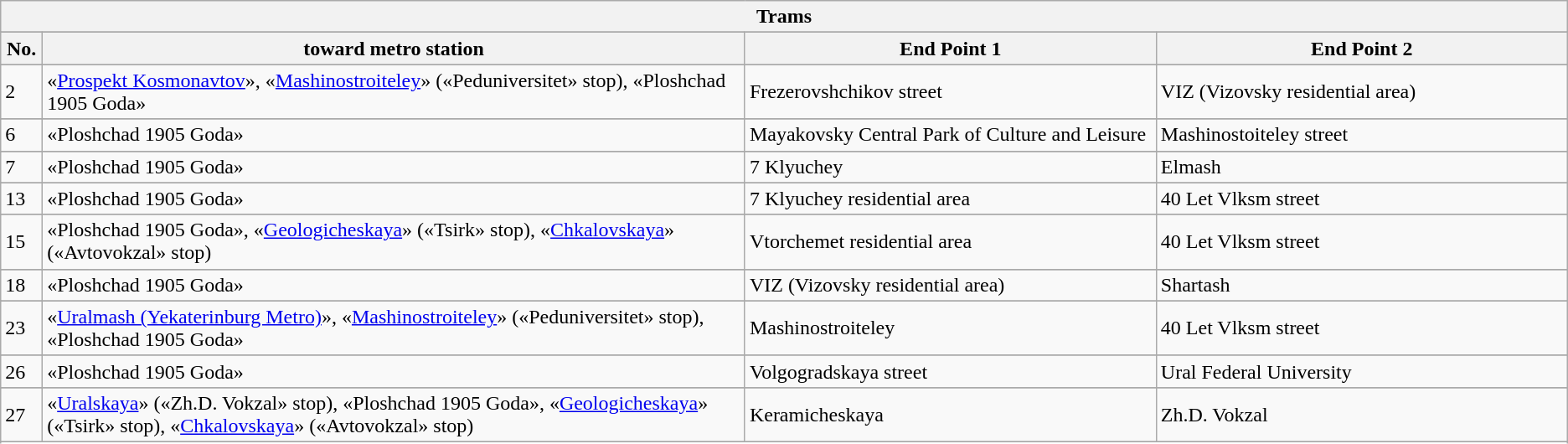<table class="wikitable">
<tr>
<th colspan=4>Trams</th>
</tr>
<tr>
</tr>
<tr ---->
<th width="2%">No.</th>
<th width="41%">toward metro station</th>
<th width="24%">End Point 1</th>
<th width="24%">End Point 2</th>
</tr>
<tr>
</tr>
<tr ----align="center">
<td>2</td>
<td>«<a href='#'>Prospekt Kosmonavtov</a>», «<a href='#'>Mashinostroiteley</a>» («Peduniversitet» stop), «Ploshchad 1905 Goda»</td>
<td>Frezerovshchikov street</td>
<td>VIZ (Vizovsky residential area)</td>
</tr>
<tr>
</tr>
<tr ----align="center">
<td>6</td>
<td>«Ploshchad 1905 Goda»</td>
<td>Mayakovsky Central Park of Culture and Leisure</td>
<td>Mashinostoiteley street</td>
</tr>
<tr>
</tr>
<tr ----align="center">
<td>7</td>
<td>«Ploshchad 1905 Goda»</td>
<td>7 Klyuchey</td>
<td>Elmash</td>
</tr>
<tr>
</tr>
<tr ----align="center">
<td>13</td>
<td>«Ploshchad 1905 Goda»</td>
<td>7 Klyuchey residential area</td>
<td>40 Let Vlksm street</td>
</tr>
<tr>
</tr>
<tr ----align="center">
<td>15</td>
<td>«Ploshchad 1905 Goda», «<a href='#'>Geologicheskaya</a>» («Tsirk» stop), «<a href='#'>Chkalovskaya</a>» («Avtovokzal» stop)</td>
<td>Vtorchemet residential area</td>
<td>40 Let Vlksm street</td>
</tr>
<tr>
</tr>
<tr ----align="center">
<td>18</td>
<td>«Ploshchad 1905 Goda»</td>
<td>VIZ (Vizovsky residential area)</td>
<td>Shartash</td>
</tr>
<tr>
</tr>
<tr ----align="center">
<td>23</td>
<td>«<a href='#'>Uralmash (Yekaterinburg Metro)</a>», «<a href='#'>Mashinostroiteley</a>» («Peduniversitet» stop), «Ploshchad 1905 Goda»</td>
<td>Mashinostroiteley</td>
<td>40 Let Vlksm street</td>
</tr>
<tr>
</tr>
<tr ----align="center">
<td>26</td>
<td>«Ploshchad 1905 Goda»</td>
<td>Volgogradskaya street</td>
<td>Ural Federal University</td>
</tr>
<tr>
</tr>
<tr ----align="center">
<td>27</td>
<td>«<a href='#'>Uralskaya</a>» («Zh.D. Vokzal» stop), «Ploshchad 1905 Goda», «<a href='#'>Geologicheskaya</a>» («Tsirk» stop), «<a href='#'>Chkalovskaya</a>» («Avtovokzal» stop)</td>
<td>Keramicheskaya</td>
<td>Zh.D. Vokzal</td>
</tr>
<tr>
</tr>
<tr>
</tr>
</table>
